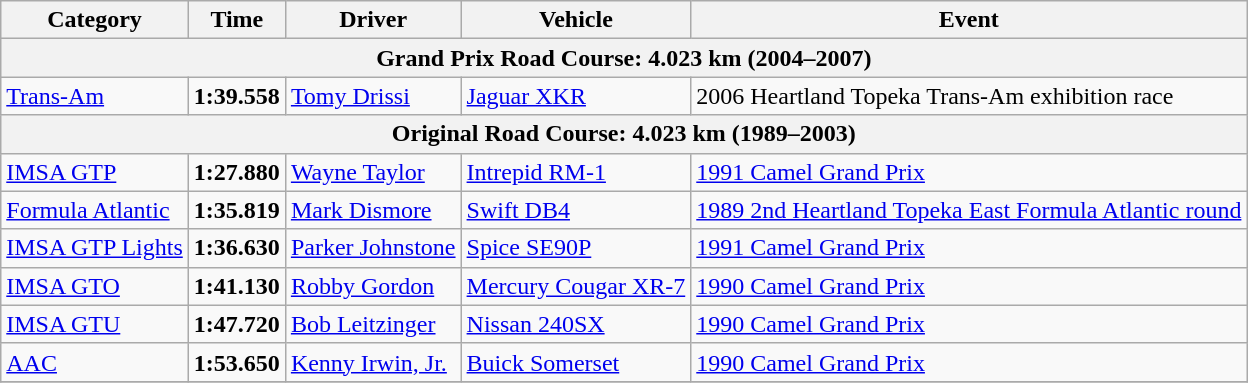<table class="wikitable">
<tr>
<th>Category</th>
<th>Time</th>
<th>Driver</th>
<th>Vehicle</th>
<th>Event</th>
</tr>
<tr>
<th colspan=5>Grand Prix Road Course: 4.023 km (2004–2007)</th>
</tr>
<tr>
<td><a href='#'>Trans-Am</a></td>
<td><strong>1:39.558</strong></td>
<td><a href='#'>Tomy Drissi</a></td>
<td><a href='#'>Jaguar XKR</a></td>
<td>2006 Heartland Topeka Trans-Am exhibition race</td>
</tr>
<tr>
<th colspan=5>Original Road Course: 4.023 km (1989–2003)</th>
</tr>
<tr>
<td><a href='#'>IMSA GTP</a></td>
<td><strong>1:27.880</strong></td>
<td><a href='#'>Wayne Taylor</a></td>
<td><a href='#'>Intrepid RM-1</a></td>
<td><a href='#'>1991 Camel Grand Prix</a></td>
</tr>
<tr>
<td><a href='#'>Formula Atlantic</a></td>
<td><strong>1:35.819</strong></td>
<td><a href='#'>Mark Dismore</a></td>
<td><a href='#'>Swift DB4</a></td>
<td><a href='#'>1989 2nd Heartland Topeka East Formula Atlantic round</a></td>
</tr>
<tr>
<td><a href='#'>IMSA GTP Lights</a></td>
<td><strong>1:36.630</strong></td>
<td><a href='#'>Parker Johnstone</a></td>
<td><a href='#'>Spice SE90P</a></td>
<td><a href='#'>1991 Camel Grand Prix</a></td>
</tr>
<tr>
<td><a href='#'>IMSA GTO</a></td>
<td><strong>1:41.130</strong></td>
<td><a href='#'>Robby Gordon</a></td>
<td><a href='#'>Mercury Cougar XR-7</a></td>
<td><a href='#'>1990 Camel Grand Prix</a></td>
</tr>
<tr>
<td><a href='#'>IMSA GTU</a></td>
<td><strong>1:47.720</strong></td>
<td><a href='#'>Bob Leitzinger</a></td>
<td><a href='#'>Nissan 240SX</a></td>
<td><a href='#'>1990 Camel Grand Prix</a></td>
</tr>
<tr>
<td><a href='#'>AAC</a></td>
<td><strong>1:53.650</strong></td>
<td><a href='#'>Kenny Irwin, Jr.</a></td>
<td><a href='#'>Buick Somerset</a></td>
<td><a href='#'>1990 Camel Grand Prix</a></td>
</tr>
<tr>
</tr>
</table>
